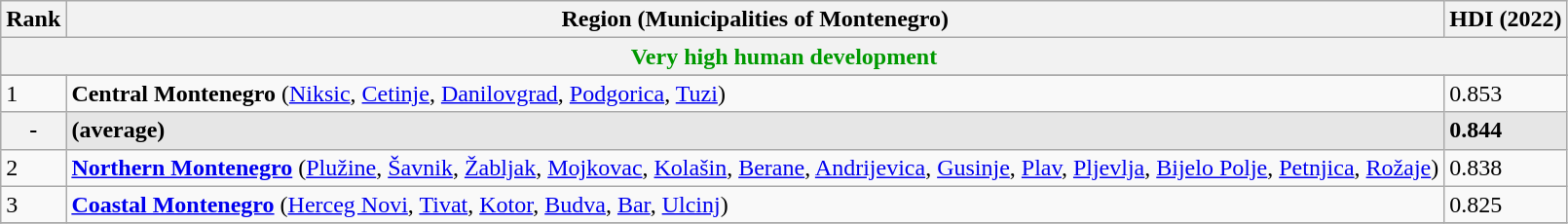<table class="wikitable sortable">
<tr>
<th class="sort">Rank</th>
<th class="sort">Region (Municipalities of Montenegro)</th>
<th class="sort">HDI (2022)</th>
</tr>
<tr>
<th colspan="5" style="color:#090;" align="center"><strong>Very high human development</strong></th>
</tr>
<tr>
</tr>
<tr>
<td>1</td>
<td><strong>Central Montenegro</strong> (<a href='#'>Niksic</a>, <a href='#'>Cetinje</a>, <a href='#'>Danilovgrad</a>, <a href='#'>Podgorica</a>, <a href='#'>Tuzi</a>)</td>
<td>0.853</td>
</tr>
<tr style="background:#e6e6e6">
<th>-</th>
<td> <strong>(average)</strong></td>
<td><strong>0.844</strong></td>
</tr>
<tr>
<td>2</td>
<td><strong><a href='#'>Northern Montenegro</a></strong> (<a href='#'>Plužine</a>, <a href='#'>Šavnik</a>, <a href='#'>Žabljak</a>, <a href='#'>Mojkovac</a>, <a href='#'>Kolašin</a>, <a href='#'>Berane</a>, <a href='#'>Andrijevica</a>, <a href='#'>Gusinje</a>, <a href='#'>Plav</a>, <a href='#'>Pljevlja</a>, <a href='#'>Bijelo Polje</a>, <a href='#'>Petnjica</a>, <a href='#'>Rožaje</a>)</td>
<td>0.838</td>
</tr>
<tr>
<td>3</td>
<td><strong><a href='#'>Coastal Montenegro</a></strong> (<a href='#'>Herceg Novi</a>, <a href='#'>Tivat</a>, <a href='#'>Kotor</a>, <a href='#'>Budva</a>, <a href='#'>Bar</a>, <a href='#'>Ulcinj</a>)</td>
<td>0.825</td>
</tr>
<tr>
</tr>
</table>
